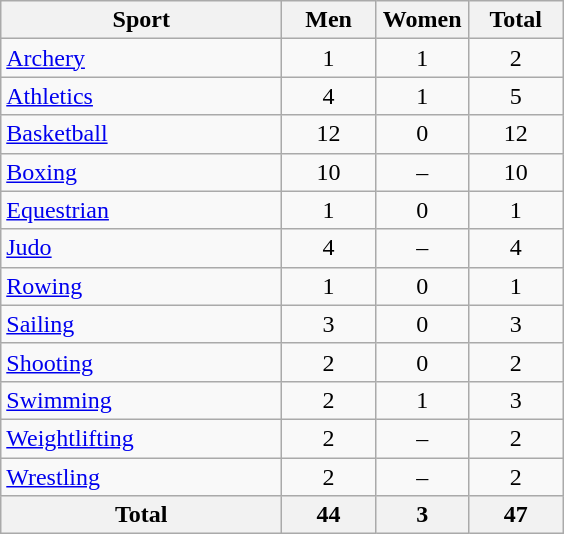<table class="wikitable sortable" style="text-align:center;">
<tr>
<th width=180>Sport</th>
<th width=55>Men</th>
<th width=55>Women</th>
<th width=55>Total</th>
</tr>
<tr>
<td align=left><a href='#'>Archery</a></td>
<td>1</td>
<td>1</td>
<td>2</td>
</tr>
<tr>
<td align=left><a href='#'>Athletics</a></td>
<td>4</td>
<td>1</td>
<td>5</td>
</tr>
<tr>
<td align=left><a href='#'>Basketball</a></td>
<td>12</td>
<td>0</td>
<td>12</td>
</tr>
<tr>
<td align=left><a href='#'>Boxing</a></td>
<td>10</td>
<td>–</td>
<td>10</td>
</tr>
<tr>
<td align=left><a href='#'>Equestrian</a></td>
<td>1</td>
<td>0</td>
<td>1</td>
</tr>
<tr>
<td align=left><a href='#'>Judo</a></td>
<td>4</td>
<td>–</td>
<td>4</td>
</tr>
<tr>
<td align=left><a href='#'>Rowing</a></td>
<td>1</td>
<td>0</td>
<td>1</td>
</tr>
<tr>
<td align=left><a href='#'>Sailing</a></td>
<td>3</td>
<td>0</td>
<td>3</td>
</tr>
<tr>
<td align=left><a href='#'>Shooting</a></td>
<td>2</td>
<td>0</td>
<td>2</td>
</tr>
<tr>
<td align=left><a href='#'>Swimming</a></td>
<td>2</td>
<td>1</td>
<td>3</td>
</tr>
<tr>
<td align=left><a href='#'>Weightlifting</a></td>
<td>2</td>
<td>–</td>
<td>2</td>
</tr>
<tr>
<td align=left><a href='#'>Wrestling</a></td>
<td>2</td>
<td>–</td>
<td>2</td>
</tr>
<tr>
<th>Total</th>
<th>44</th>
<th>3</th>
<th>47</th>
</tr>
</table>
